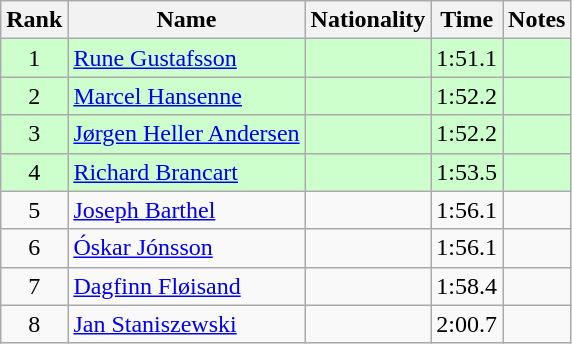<table class="wikitable sortable" style="text-align:center">
<tr>
<th>Rank</th>
<th>Name</th>
<th>Nationality</th>
<th>Time</th>
<th>Notes</th>
</tr>
<tr bgcolor=ccffcc>
<td>1</td>
<td align=left><a href='#'>Rune Gustafsson</a></td>
<td align=left></td>
<td>1:51.1</td>
<td></td>
</tr>
<tr bgcolor=ccffcc>
<td>2</td>
<td align=left><a href='#'>Marcel Hansenne</a></td>
<td align=left></td>
<td>1:52.2</td>
<td></td>
</tr>
<tr bgcolor=ccffcc>
<td>3</td>
<td align=left><a href='#'>Jørgen Heller Andersen</a></td>
<td align=left></td>
<td>1:52.2</td>
<td></td>
</tr>
<tr bgcolor=ccffcc>
<td>4</td>
<td align=left><a href='#'>Richard Brancart</a></td>
<td align=left></td>
<td>1:53.5</td>
<td></td>
</tr>
<tr>
<td>5</td>
<td align=left><a href='#'>Joseph Barthel</a></td>
<td align=left></td>
<td>1:56.1</td>
<td></td>
</tr>
<tr>
<td>6</td>
<td align=left><a href='#'>Óskar Jónsson</a></td>
<td align=left></td>
<td>1:56.1</td>
<td></td>
</tr>
<tr>
<td>7</td>
<td align=left><a href='#'>Dagfinn Fløisand</a></td>
<td align=left></td>
<td>1:58.4</td>
<td></td>
</tr>
<tr>
<td>8</td>
<td align=left><a href='#'>Jan Staniszewski</a></td>
<td align=left></td>
<td>2:00.7</td>
<td></td>
</tr>
</table>
